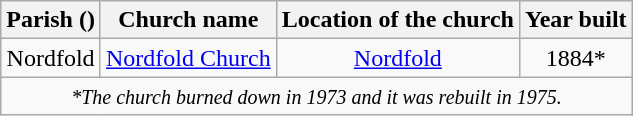<table class="wikitable" style="text-align:center">
<tr>
<th>Parish ()</th>
<th>Church name</th>
<th>Location of the church</th>
<th>Year built</th>
</tr>
<tr>
<td rowspan="1">Nordfold</td>
<td><a href='#'>Nordfold Church</a></td>
<td><a href='#'>Nordfold</a></td>
<td>1884*</td>
</tr>
<tr>
<td colspan="4"><small><em>*The church burned down in 1973 and it was rebuilt in 1975.</em></small></td>
</tr>
</table>
